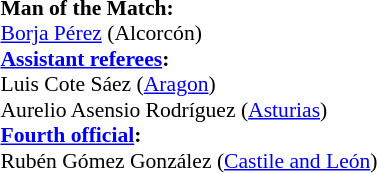<table width=50% style="font-size: 90%">
<tr>
<td><br><strong>Man of the Match:</strong>
<br><a href='#'>Borja Pérez</a> (Alcorcón)<br><strong><a href='#'>Assistant referees</a>:</strong>
<br>Luis Cote Sáez (<a href='#'>Aragon</a>)
<br>Aurelio Asensio Rodríguez (<a href='#'>Asturias</a>)
<br><strong><a href='#'>Fourth official</a>:</strong>
<br>Rubén Gómez González (<a href='#'>Castile and León</a>)</td>
</tr>
</table>
